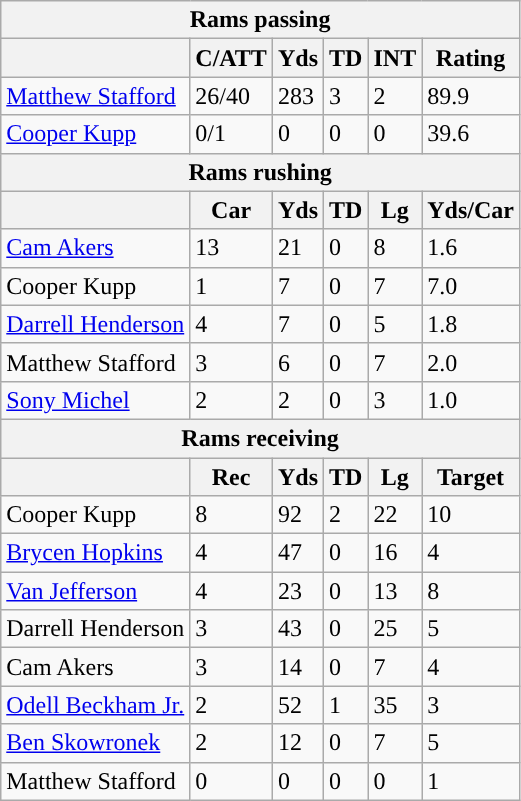<table class="wikitable plainrowheaders">
<tr>
<th colspan="6">Rams passing</th>
</tr>
<tr>
<th scope="col"></th>
<th scope="col">C/ATT</th>
<th scope="col">Yds</th>
<th scope="col">TD</th>
<th scope="col">INT</th>
<th scope="col">Rating</th>
</tr>
<tr>
<td><a href='#'>Matthew Stafford</a></td>
<td>26/40</td>
<td>283</td>
<td>3</td>
<td>2</td>
<td>89.9</td>
</tr>
<tr>
<td><a href='#'>Cooper Kupp</a></td>
<td>0/1</td>
<td>0</td>
<td>0</td>
<td>0</td>
<td>39.6</td>
</tr>
<tr>
<th colspan="6">Rams rushing</th>
</tr>
<tr>
<th scope="col"></th>
<th scope="col">Car</th>
<th scope="col">Yds</th>
<th scope="col">TD</th>
<th scope="col">Lg</th>
<th scope="col">Yds/Car</th>
</tr>
<tr>
<td><a href='#'>Cam Akers</a></td>
<td>13</td>
<td>21</td>
<td>0</td>
<td>8</td>
<td>1.6</td>
</tr>
<tr>
<td>Cooper Kupp</td>
<td>1</td>
<td>7</td>
<td>0</td>
<td>7</td>
<td>7.0</td>
</tr>
<tr>
<td><a href='#'>Darrell Henderson</a></td>
<td>4</td>
<td>7</td>
<td>0</td>
<td>5</td>
<td>1.8</td>
</tr>
<tr>
<td>Matthew Stafford</td>
<td>3</td>
<td>6</td>
<td>0</td>
<td>7</td>
<td>2.0</td>
</tr>
<tr>
<td><a href='#'>Sony Michel</a></td>
<td>2</td>
<td>2</td>
<td>0</td>
<td>3</td>
<td>1.0</td>
</tr>
<tr>
<th colspan="6">Rams receiving</th>
</tr>
<tr>
<th scope="col"></th>
<th scope="col">Rec</th>
<th scope="col">Yds</th>
<th scope="col">TD</th>
<th scope="col">Lg</th>
<th scope="col">Target</th>
</tr>
<tr>
<td>Cooper Kupp</td>
<td>8</td>
<td>92</td>
<td>2</td>
<td>22</td>
<td>10</td>
</tr>
<tr>
<td><a href='#'>Brycen Hopkins</a></td>
<td>4</td>
<td>47</td>
<td>0</td>
<td>16</td>
<td>4</td>
</tr>
<tr>
<td><a href='#'>Van Jefferson</a></td>
<td>4</td>
<td>23</td>
<td>0</td>
<td>13</td>
<td>8</td>
</tr>
<tr>
<td>Darrell Henderson</td>
<td>3</td>
<td>43</td>
<td>0</td>
<td>25</td>
<td>5</td>
</tr>
<tr>
<td>Cam Akers</td>
<td>3</td>
<td>14</td>
<td>0</td>
<td>7</td>
<td>4</td>
</tr>
<tr>
<td><a href='#'>Odell Beckham Jr.</a></td>
<td>2</td>
<td>52</td>
<td>1</td>
<td>35</td>
<td>3</td>
</tr>
<tr>
<td><a href='#'>Ben Skowronek</a></td>
<td>2</td>
<td>12</td>
<td>0</td>
<td>7</td>
<td>5</td>
</tr>
<tr>
<td>Matthew Stafford</td>
<td>0</td>
<td>0</td>
<td>0</td>
<td>0</td>
<td>1</td>
</tr>
</table>
